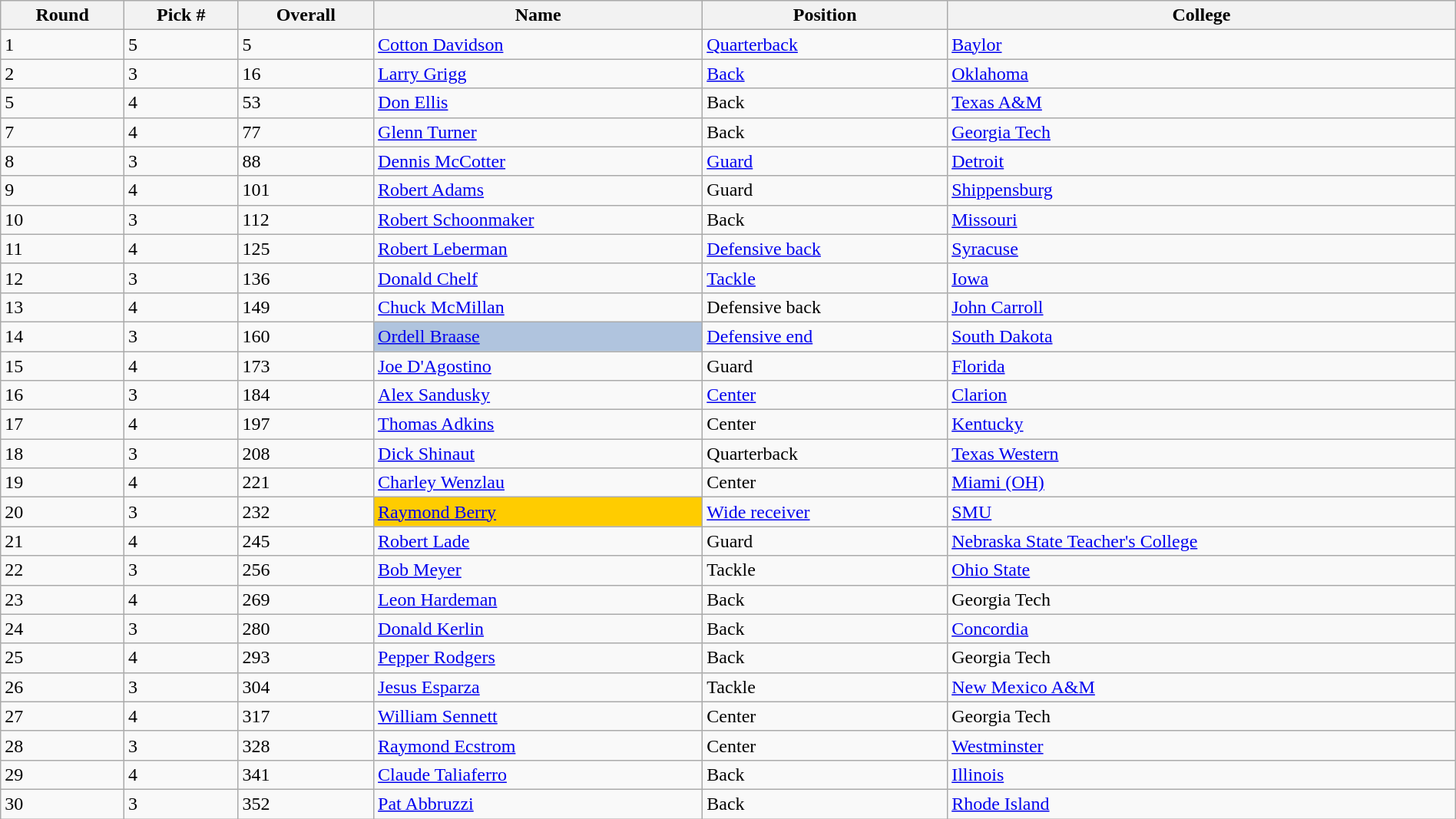<table class="wikitable sortable sortable" style="width: 100%">
<tr>
<th>Round</th>
<th>Pick #</th>
<th>Overall</th>
<th>Name</th>
<th>Position</th>
<th>College</th>
</tr>
<tr>
<td>1</td>
<td>5</td>
<td>5</td>
<td><a href='#'>Cotton Davidson</a></td>
<td><a href='#'>Quarterback</a></td>
<td><a href='#'>Baylor</a></td>
</tr>
<tr>
<td>2</td>
<td>3</td>
<td>16</td>
<td><a href='#'>Larry Grigg</a></td>
<td><a href='#'>Back</a></td>
<td><a href='#'>Oklahoma</a></td>
</tr>
<tr>
<td>5</td>
<td>4</td>
<td>53</td>
<td><a href='#'>Don Ellis</a></td>
<td>Back</td>
<td><a href='#'>Texas A&M</a></td>
</tr>
<tr>
<td>7</td>
<td>4</td>
<td>77</td>
<td><a href='#'>Glenn Turner</a></td>
<td>Back</td>
<td><a href='#'>Georgia Tech</a></td>
</tr>
<tr>
<td>8</td>
<td>3</td>
<td>88</td>
<td><a href='#'>Dennis McCotter</a></td>
<td><a href='#'>Guard</a></td>
<td><a href='#'>Detroit</a></td>
</tr>
<tr>
<td>9</td>
<td>4</td>
<td>101</td>
<td><a href='#'>Robert Adams</a></td>
<td>Guard</td>
<td><a href='#'>Shippensburg</a></td>
</tr>
<tr>
<td>10</td>
<td>3</td>
<td>112</td>
<td><a href='#'>Robert Schoonmaker</a></td>
<td>Back</td>
<td><a href='#'>Missouri</a></td>
</tr>
<tr>
<td>11</td>
<td>4</td>
<td>125</td>
<td><a href='#'>Robert Leberman</a></td>
<td><a href='#'>Defensive back</a></td>
<td><a href='#'>Syracuse</a></td>
</tr>
<tr>
<td>12</td>
<td>3</td>
<td>136</td>
<td><a href='#'>Donald Chelf</a></td>
<td><a href='#'>Tackle</a></td>
<td><a href='#'>Iowa</a></td>
</tr>
<tr>
<td>13</td>
<td>4</td>
<td>149</td>
<td><a href='#'>Chuck McMillan</a></td>
<td>Defensive back</td>
<td><a href='#'>John Carroll</a></td>
</tr>
<tr>
<td>14</td>
<td>3</td>
<td>160</td>
<td bgcolor=lightsteelblue><a href='#'>Ordell Braase</a></td>
<td><a href='#'>Defensive end</a></td>
<td><a href='#'>South Dakota</a></td>
</tr>
<tr>
<td>15</td>
<td>4</td>
<td>173</td>
<td><a href='#'>Joe D'Agostino</a></td>
<td>Guard</td>
<td><a href='#'>Florida</a></td>
</tr>
<tr>
<td>16</td>
<td>3</td>
<td>184</td>
<td><a href='#'>Alex Sandusky</a></td>
<td><a href='#'>Center</a></td>
<td><a href='#'>Clarion</a></td>
</tr>
<tr>
<td>17</td>
<td>4</td>
<td>197</td>
<td><a href='#'>Thomas Adkins</a></td>
<td>Center</td>
<td><a href='#'>Kentucky</a></td>
</tr>
<tr>
<td>18</td>
<td>3</td>
<td>208</td>
<td><a href='#'>Dick Shinaut</a></td>
<td>Quarterback</td>
<td><a href='#'>Texas Western</a></td>
</tr>
<tr>
<td>19</td>
<td>4</td>
<td>221</td>
<td><a href='#'>Charley Wenzlau</a></td>
<td>Center</td>
<td><a href='#'>Miami (OH)</a></td>
</tr>
<tr>
<td>20</td>
<td>3</td>
<td>232</td>
<td bgcolor=#FFCC00><a href='#'>Raymond Berry</a></td>
<td><a href='#'>Wide receiver</a></td>
<td><a href='#'>SMU</a></td>
</tr>
<tr>
<td>21</td>
<td>4</td>
<td>245</td>
<td><a href='#'>Robert Lade</a></td>
<td>Guard</td>
<td><a href='#'>Nebraska State Teacher's College</a></td>
</tr>
<tr>
<td>22</td>
<td>3</td>
<td>256</td>
<td><a href='#'>Bob Meyer</a></td>
<td>Tackle</td>
<td><a href='#'>Ohio State</a></td>
</tr>
<tr>
<td>23</td>
<td>4</td>
<td>269</td>
<td><a href='#'>Leon Hardeman</a></td>
<td>Back</td>
<td>Georgia Tech</td>
</tr>
<tr>
<td>24</td>
<td>3</td>
<td>280</td>
<td><a href='#'>Donald Kerlin</a></td>
<td>Back</td>
<td><a href='#'>Concordia</a></td>
</tr>
<tr>
<td>25</td>
<td>4</td>
<td>293</td>
<td><a href='#'>Pepper Rodgers</a></td>
<td>Back</td>
<td>Georgia Tech</td>
</tr>
<tr>
<td>26</td>
<td>3</td>
<td>304</td>
<td><a href='#'>Jesus Esparza</a></td>
<td>Tackle</td>
<td><a href='#'>New Mexico A&M</a></td>
</tr>
<tr>
<td>27</td>
<td>4</td>
<td>317</td>
<td><a href='#'>William Sennett</a></td>
<td>Center</td>
<td>Georgia Tech</td>
</tr>
<tr>
<td>28</td>
<td>3</td>
<td>328</td>
<td><a href='#'>Raymond Ecstrom</a></td>
<td>Center</td>
<td><a href='#'>Westminster</a></td>
</tr>
<tr>
<td>29</td>
<td>4</td>
<td>341</td>
<td><a href='#'>Claude Taliaferro</a></td>
<td>Back</td>
<td><a href='#'>Illinois</a></td>
</tr>
<tr>
<td>30</td>
<td>3</td>
<td>352</td>
<td><a href='#'>Pat Abbruzzi</a></td>
<td>Back</td>
<td><a href='#'>Rhode Island</a></td>
</tr>
</table>
